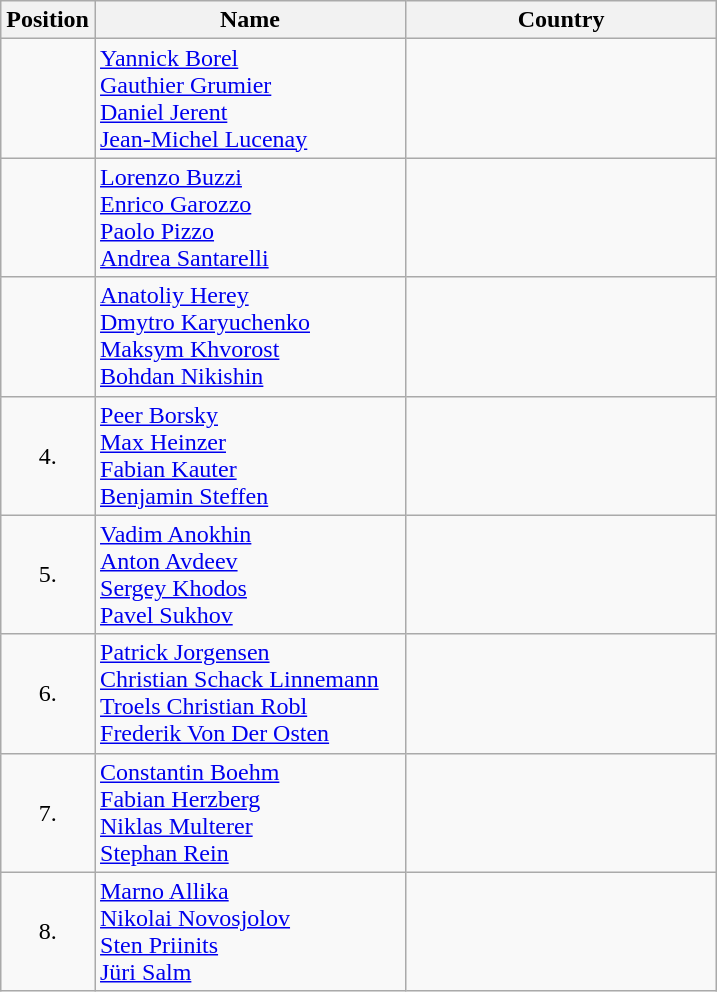<table class="wikitable">
<tr>
<th width="20">Position</th>
<th width="200">Name</th>
<th width="200">Country</th>
</tr>
<tr>
<td align="center"></td>
<td><a href='#'>Yannick Borel</a><br><a href='#'>Gauthier Grumier</a><br><a href='#'>Daniel Jerent</a><br><a href='#'>Jean-Michel Lucenay</a></td>
<td></td>
</tr>
<tr>
<td align="center"></td>
<td><a href='#'>Lorenzo Buzzi</a><br><a href='#'>Enrico Garozzo</a><br><a href='#'>Paolo Pizzo</a><br><a href='#'>Andrea Santarelli</a></td>
<td></td>
</tr>
<tr>
<td align="center"></td>
<td><a href='#'>Anatoliy Herey</a><br><a href='#'>Dmytro Karyuchenko</a><br><a href='#'>Maksym Khvorost</a><br><a href='#'>Bohdan Nikishin</a></td>
<td></td>
</tr>
<tr>
<td align="center">4.</td>
<td><a href='#'>Peer Borsky</a><br><a href='#'>Max Heinzer</a><br><a href='#'>Fabian Kauter</a><br><a href='#'>Benjamin Steffen</a></td>
<td></td>
</tr>
<tr>
<td align="center">5.</td>
<td><a href='#'>Vadim Anokhin</a><br><a href='#'>Anton Avdeev</a><br><a href='#'>Sergey Khodos</a><br><a href='#'>Pavel Sukhov</a></td>
<td></td>
</tr>
<tr>
<td align="center">6.</td>
<td><a href='#'>Patrick Jorgensen</a><br><a href='#'>Christian Schack Linnemann</a><br><a href='#'>Troels Christian Robl</a><br><a href='#'>Frederik Von Der Osten</a></td>
<td></td>
</tr>
<tr>
<td align="center">7.</td>
<td><a href='#'>Constantin Boehm</a><br><a href='#'>Fabian Herzberg</a><br><a href='#'>Niklas Multerer</a><br><a href='#'>Stephan Rein</a></td>
<td></td>
</tr>
<tr>
<td align="center">8.</td>
<td><a href='#'>Marno Allika</a><br><a href='#'>Nikolai Novosjolov</a><br><a href='#'>Sten Priinits</a><br><a href='#'>Jüri Salm</a></td>
<td></td>
</tr>
</table>
